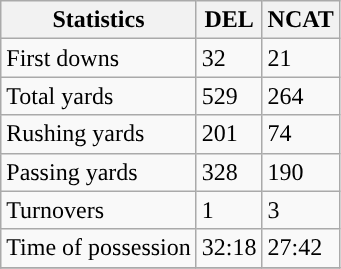<table class="wikitable" style="float: left;">
<tr>
<th>Statistics</th>
<th>DEL</th>
<th>NCAT</th>
</tr>
<tr>
<td>First downs</td>
<td>32</td>
<td>21</td>
</tr>
<tr>
<td>Total yards</td>
<td>529</td>
<td>264</td>
</tr>
<tr>
<td>Rushing yards</td>
<td>201</td>
<td>74</td>
</tr>
<tr>
<td>Passing yards</td>
<td>328</td>
<td>190</td>
</tr>
<tr>
<td>Turnovers</td>
<td>1</td>
<td>3</td>
</tr>
<tr>
<td>Time of possession</td>
<td>32:18</td>
<td>27:42</td>
</tr>
<tr>
</tr>
</table>
